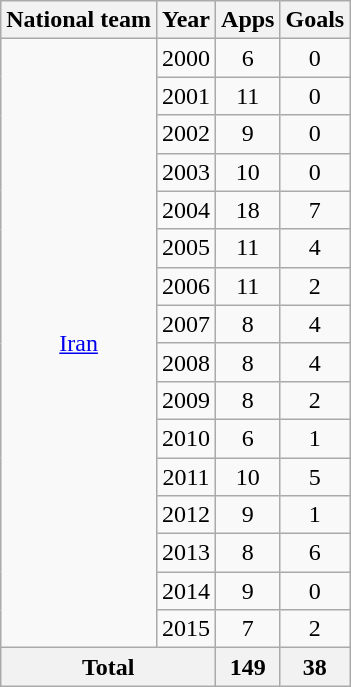<table class="wikitable" style="text-align:center">
<tr>
<th>National team</th>
<th>Year</th>
<th>Apps</th>
<th>Goals</th>
</tr>
<tr>
<td rowspan="16"><a href='#'>Iran</a></td>
<td>2000</td>
<td>6</td>
<td>0</td>
</tr>
<tr>
<td>2001</td>
<td>11</td>
<td>0</td>
</tr>
<tr>
<td>2002</td>
<td>9</td>
<td>0</td>
</tr>
<tr>
<td>2003</td>
<td>10</td>
<td>0</td>
</tr>
<tr>
<td>2004</td>
<td>18</td>
<td>7</td>
</tr>
<tr>
<td>2005</td>
<td>11</td>
<td>4</td>
</tr>
<tr>
<td>2006</td>
<td>11</td>
<td>2</td>
</tr>
<tr>
<td>2007</td>
<td>8</td>
<td>4</td>
</tr>
<tr>
<td>2008</td>
<td>8</td>
<td>4</td>
</tr>
<tr>
<td>2009</td>
<td>8</td>
<td>2</td>
</tr>
<tr>
<td>2010</td>
<td>6</td>
<td>1</td>
</tr>
<tr>
<td>2011</td>
<td>10</td>
<td>5</td>
</tr>
<tr>
<td>2012</td>
<td>9</td>
<td>1</td>
</tr>
<tr>
<td>2013</td>
<td>8</td>
<td>6</td>
</tr>
<tr>
<td>2014</td>
<td>9</td>
<td>0</td>
</tr>
<tr>
<td>2015</td>
<td>7</td>
<td>2</td>
</tr>
<tr>
<th colspan="2">Total</th>
<th>149</th>
<th>38</th>
</tr>
</table>
